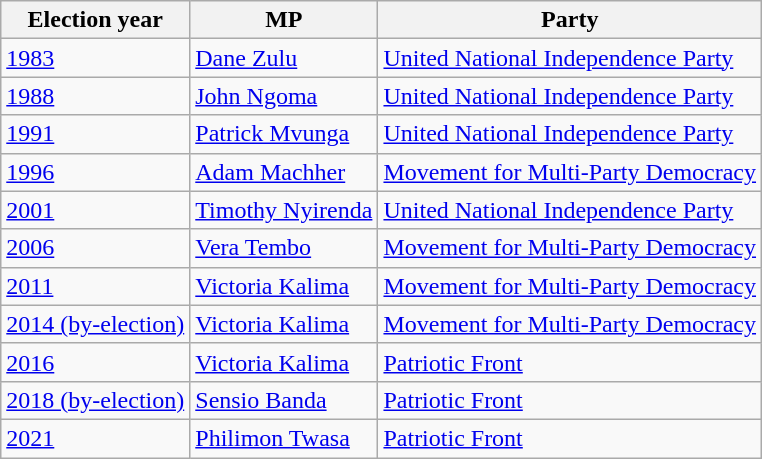<table class=wikitable>
<tr>
<th>Election year</th>
<th>MP</th>
<th>Party</th>
</tr>
<tr>
<td><a href='#'>1983</a></td>
<td><a href='#'>Dane Zulu</a></td>
<td><a href='#'>United National Independence Party</a></td>
</tr>
<tr>
<td><a href='#'>1988</a></td>
<td><a href='#'>John Ngoma</a></td>
<td><a href='#'>United National Independence Party</a></td>
</tr>
<tr>
<td><a href='#'>1991</a></td>
<td><a href='#'>Patrick Mvunga</a></td>
<td><a href='#'>United National Independence Party</a></td>
</tr>
<tr>
<td><a href='#'>1996</a></td>
<td><a href='#'>Adam Machher</a></td>
<td><a href='#'>Movement for Multi-Party Democracy</a></td>
</tr>
<tr>
<td><a href='#'>2001</a></td>
<td><a href='#'>Timothy Nyirenda</a></td>
<td><a href='#'>United National Independence Party</a></td>
</tr>
<tr>
<td><a href='#'>2006</a></td>
<td><a href='#'>Vera Tembo</a></td>
<td><a href='#'>Movement for Multi-Party Democracy</a></td>
</tr>
<tr>
<td><a href='#'>2011</a></td>
<td><a href='#'>Victoria Kalima</a></td>
<td><a href='#'>Movement for Multi-Party Democracy</a></td>
</tr>
<tr>
<td><a href='#'>2014 (by-election)</a></td>
<td><a href='#'>Victoria Kalima</a></td>
<td><a href='#'>Movement for Multi-Party Democracy</a></td>
</tr>
<tr>
<td><a href='#'>2016</a></td>
<td><a href='#'>Victoria Kalima</a></td>
<td><a href='#'>Patriotic Front</a></td>
</tr>
<tr>
<td><a href='#'>2018 (by-election)</a></td>
<td><a href='#'>Sensio Banda</a></td>
<td><a href='#'>Patriotic Front</a></td>
</tr>
<tr>
<td><a href='#'>2021</a></td>
<td><a href='#'>Philimon Twasa</a></td>
<td><a href='#'>Patriotic Front</a></td>
</tr>
</table>
